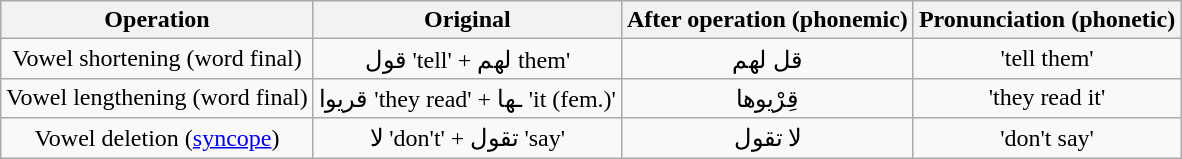<table class="wikitable" style="text-align: center;">
<tr>
<th>Operation</th>
<th>Original</th>
<th>After operation (phonemic)</th>
<th>Pronunciation (phonetic)</th>
</tr>
<tr>
<td>Vowel shortening (word final)</td>
<td>قول  'tell' + لهم  them'</td>
<td>قل لهم </td>
<td> 'tell them'</td>
</tr>
<tr>
<td>Vowel lengthening (word final)</td>
<td>قريوا  'they read' + ـها   'it (fem.)'</td>
<td>قِرْيوها </td>
<td> 'they read it'</td>
</tr>
<tr>
<td>Vowel deletion (<a href='#'>syncope</a>)</td>
<td>لا  'don't' + تقول  'say'</td>
<td>لا تقول </td>
<td> 'don't say'</td>
</tr>
</table>
